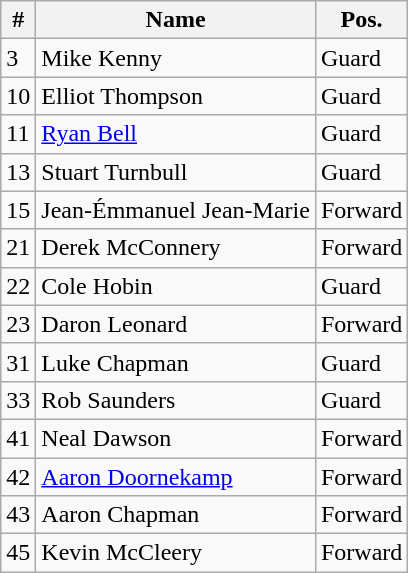<table class="wikitable">
<tr>
<th>#</th>
<th>Name</th>
<th>Pos.</th>
</tr>
<tr>
<td>3</td>
<td>Mike Kenny</td>
<td>Guard</td>
</tr>
<tr>
<td>10</td>
<td>Elliot Thompson</td>
<td>Guard</td>
</tr>
<tr>
<td>11</td>
<td><a href='#'>Ryan Bell</a></td>
<td>Guard</td>
</tr>
<tr>
<td>13</td>
<td>Stuart Turnbull</td>
<td>Guard</td>
</tr>
<tr>
<td>15</td>
<td>Jean-Émmanuel Jean-Marie</td>
<td>Forward</td>
</tr>
<tr>
<td>21</td>
<td>Derek McConnery</td>
<td>Forward</td>
</tr>
<tr>
<td>22</td>
<td>Cole Hobin</td>
<td>Guard</td>
</tr>
<tr>
<td>23</td>
<td>Daron Leonard</td>
<td>Forward</td>
</tr>
<tr>
<td>31</td>
<td>Luke Chapman</td>
<td>Guard</td>
</tr>
<tr>
<td>33</td>
<td>Rob Saunders</td>
<td>Guard</td>
</tr>
<tr>
<td>41</td>
<td>Neal Dawson</td>
<td>Forward</td>
</tr>
<tr>
<td>42</td>
<td><a href='#'>Aaron Doornekamp</a></td>
<td>Forward</td>
</tr>
<tr>
<td>43</td>
<td>Aaron Chapman</td>
<td>Forward</td>
</tr>
<tr>
<td>45</td>
<td>Kevin McCleery</td>
<td>Forward</td>
</tr>
</table>
